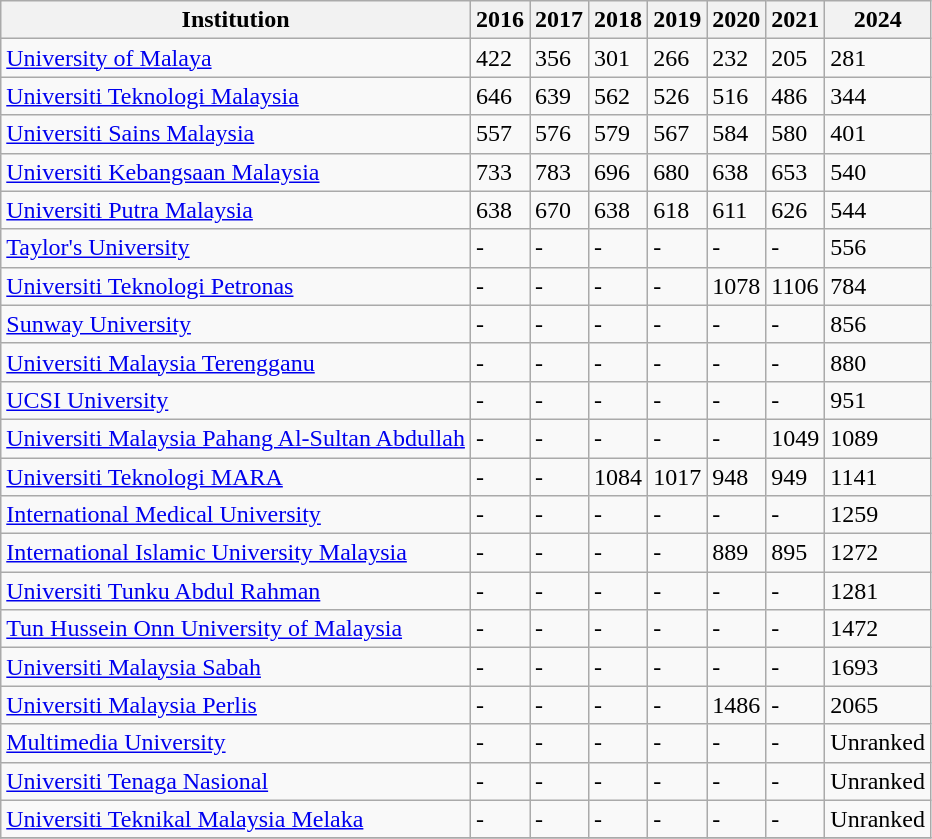<table class="sortable wikitable" border="1">
<tr>
<th>Institution</th>
<th>2016</th>
<th>2017</th>
<th>2018</th>
<th>2019</th>
<th>2020</th>
<th>2021</th>
<th>2024</th>
</tr>
<tr>
<td><a href='#'>University of Malaya</a></td>
<td>422</td>
<td>356</td>
<td>301</td>
<td>266</td>
<td>232</td>
<td>205</td>
<td>281</td>
</tr>
<tr>
<td><a href='#'>Universiti Teknologi Malaysia</a></td>
<td>646</td>
<td>639</td>
<td>562</td>
<td>526</td>
<td>516</td>
<td>486</td>
<td>344</td>
</tr>
<tr>
<td><a href='#'>Universiti Sains Malaysia</a></td>
<td>557</td>
<td>576</td>
<td>579</td>
<td>567</td>
<td>584</td>
<td>580</td>
<td>401</td>
</tr>
<tr>
<td><a href='#'>Universiti Kebangsaan Malaysia</a></td>
<td>733</td>
<td>783</td>
<td>696</td>
<td>680</td>
<td>638</td>
<td>653</td>
<td>540</td>
</tr>
<tr>
<td><a href='#'>Universiti Putra Malaysia</a></td>
<td>638</td>
<td>670</td>
<td>638</td>
<td>618</td>
<td>611</td>
<td>626</td>
<td>544</td>
</tr>
<tr>
<td><a href='#'>Taylor's University</a></td>
<td>-</td>
<td>-</td>
<td>-</td>
<td>-</td>
<td>-</td>
<td>-</td>
<td>556</td>
</tr>
<tr>
<td><a href='#'>Universiti Teknologi Petronas</a></td>
<td>-</td>
<td>-</td>
<td>-</td>
<td>-</td>
<td>1078</td>
<td>1106</td>
<td>784</td>
</tr>
<tr>
<td><a href='#'>Sunway University</a></td>
<td>-</td>
<td>-</td>
<td>-</td>
<td>-</td>
<td>-</td>
<td>-</td>
<td>856</td>
</tr>
<tr>
<td><a href='#'>Universiti Malaysia Terengganu</a></td>
<td>-</td>
<td>-</td>
<td>-</td>
<td>-</td>
<td>-</td>
<td>-</td>
<td>880</td>
</tr>
<tr>
<td><a href='#'>UCSI University</a></td>
<td>-</td>
<td>-</td>
<td>-</td>
<td>-</td>
<td>-</td>
<td>-</td>
<td>951</td>
</tr>
<tr>
<td><a href='#'>Universiti Malaysia Pahang Al-Sultan Abdullah</a></td>
<td>-</td>
<td>-</td>
<td>-</td>
<td>-</td>
<td>-</td>
<td>1049</td>
<td>1089</td>
</tr>
<tr>
<td><a href='#'>Universiti Teknologi MARA</a></td>
<td>-</td>
<td>-</td>
<td>1084</td>
<td>1017</td>
<td>948</td>
<td>949</td>
<td>1141</td>
</tr>
<tr>
<td><a href='#'>International Medical University</a></td>
<td>-</td>
<td>-</td>
<td>-</td>
<td>-</td>
<td>-</td>
<td>-</td>
<td>1259</td>
</tr>
<tr>
<td><a href='#'>International Islamic University Malaysia</a></td>
<td>-</td>
<td>-</td>
<td>-</td>
<td>-</td>
<td>889</td>
<td>895</td>
<td>1272</td>
</tr>
<tr>
<td><a href='#'>Universiti Tunku Abdul Rahman</a></td>
<td>-</td>
<td>-</td>
<td>-</td>
<td>-</td>
<td>-</td>
<td>-</td>
<td>1281</td>
</tr>
<tr>
<td><a href='#'>Tun Hussein Onn University of Malaysia</a></td>
<td>-</td>
<td>-</td>
<td>-</td>
<td>-</td>
<td>-</td>
<td>-</td>
<td>1472</td>
</tr>
<tr>
<td><a href='#'>Universiti Malaysia Sabah</a></td>
<td>-</td>
<td>-</td>
<td>-</td>
<td>-</td>
<td>-</td>
<td>-</td>
<td>1693</td>
</tr>
<tr>
<td><a href='#'>Universiti Malaysia Perlis</a></td>
<td>-</td>
<td>-</td>
<td>-</td>
<td>-</td>
<td>1486</td>
<td>-</td>
<td>2065</td>
</tr>
<tr>
<td><a href='#'>Multimedia University</a></td>
<td>-</td>
<td>-</td>
<td>-</td>
<td>-</td>
<td>-</td>
<td>-</td>
<td>Unranked</td>
</tr>
<tr>
<td><a href='#'>Universiti Tenaga Nasional</a></td>
<td>-</td>
<td>-</td>
<td>-</td>
<td>-</td>
<td>-</td>
<td>-</td>
<td>Unranked</td>
</tr>
<tr>
<td><a href='#'>Universiti Teknikal Malaysia Melaka</a></td>
<td>-</td>
<td>-</td>
<td>-</td>
<td>-</td>
<td>-</td>
<td>-</td>
<td>Unranked</td>
</tr>
<tr>
</tr>
</table>
